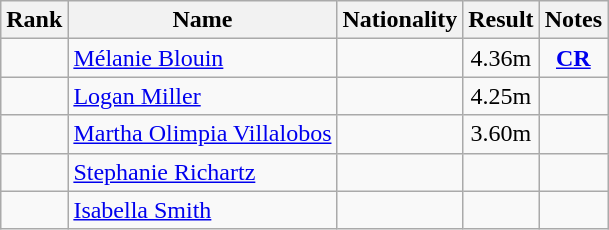<table class="wikitable sortable" style="text-align:center">
<tr>
<th>Rank</th>
<th>Name</th>
<th>Nationality</th>
<th>Result</th>
<th>Notes</th>
</tr>
<tr>
<td></td>
<td align=left><a href='#'>Mélanie Blouin</a></td>
<td align=left></td>
<td>4.36m</td>
<td><a href='#'><strong>CR</strong></a></td>
</tr>
<tr>
<td></td>
<td align=left><a href='#'>Logan Miller</a></td>
<td align=left></td>
<td>4.25m</td>
<td></td>
</tr>
<tr>
<td></td>
<td align=left><a href='#'>Martha Olimpia Villalobos</a></td>
<td align=left></td>
<td>3.60m</td>
<td></td>
</tr>
<tr>
<td></td>
<td align=left><a href='#'>Stephanie Richartz</a></td>
<td align=left></td>
<td></td>
<td></td>
</tr>
<tr>
<td></td>
<td align=left><a href='#'>Isabella Smith</a></td>
<td align=left></td>
<td></td>
<td></td>
</tr>
</table>
